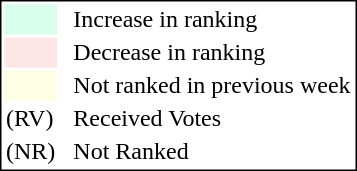<table style="border:1px solid black;">
<tr>
<td style="background:#D8FFEB; width:20px;"></td>
<td> </td>
<td>Increase in ranking</td>
</tr>
<tr>
<td style="background:#FFE6E6; width:20px;"></td>
<td> </td>
<td>Decrease in ranking</td>
</tr>
<tr>
<td style="background:#FFFFE6; width:20px;"></td>
<td> </td>
<td>Not ranked in previous week</td>
</tr>
<tr>
<td>(RV)</td>
<td> </td>
<td>Received Votes</td>
</tr>
<tr>
<td>(NR)</td>
<td> </td>
<td>Not Ranked</td>
</tr>
</table>
